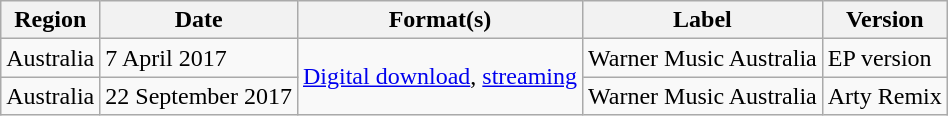<table class="wikitable plainrowheaders">
<tr>
<th scope="col">Region</th>
<th scope="col">Date</th>
<th scope="col">Format(s)</th>
<th scope="col">Label</th>
<th scope="col">Version</th>
</tr>
<tr>
<td>Australia</td>
<td>7 April 2017</td>
<td rowspan="2"><a href='#'>Digital download</a>, <a href='#'>streaming</a></td>
<td>Warner Music Australia</td>
<td>EP version</td>
</tr>
<tr>
<td>Australia</td>
<td>22 September 2017</td>
<td>Warner Music Australia</td>
<td>Arty Remix</td>
</tr>
</table>
